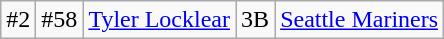<table class="wikitable">
<tr>
<td>#2</td>
<td>#58</td>
<td><a href='#'>Tyler Locklear</a></td>
<td>3B</td>
<td><a href='#'>Seattle Mariners</a></td>
</tr>
</table>
